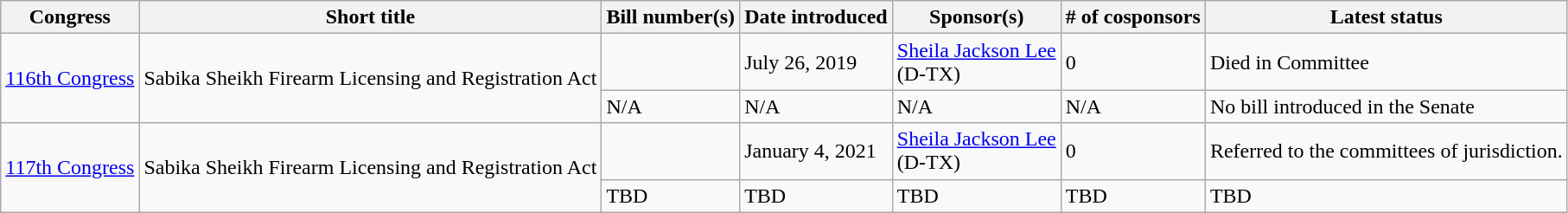<table class="wikitable">
<tr>
<th>Congress</th>
<th>Short title</th>
<th>Bill number(s)</th>
<th>Date introduced</th>
<th>Sponsor(s)</th>
<th># of cosponsors</th>
<th>Latest status</th>
</tr>
<tr>
<td rowspan="2"><a href='#'>116th Congress</a></td>
<td rowspan="2">Sabika Sheikh Firearm Licensing and Registration Act</td>
<td></td>
<td>July 26, 2019</td>
<td><a href='#'>Sheila Jackson Lee</a><br>(D-TX)</td>
<td>0</td>
<td>Died in Committee</td>
</tr>
<tr>
<td>N/A</td>
<td>N/A</td>
<td>N/A</td>
<td>N/A</td>
<td>No bill introduced in the Senate</td>
</tr>
<tr>
<td rowspan="2"><a href='#'>117th Congress</a></td>
<td rowspan="2">Sabika Sheikh Firearm Licensing and Registration Act</td>
<td></td>
<td>January 4, 2021</td>
<td><a href='#'>Sheila Jackson Lee</a><br>(D-TX)</td>
<td>0</td>
<td>Referred to the committees of jurisdiction.</td>
</tr>
<tr>
<td>TBD</td>
<td>TBD</td>
<td>TBD</td>
<td>TBD</td>
<td>TBD</td>
</tr>
</table>
